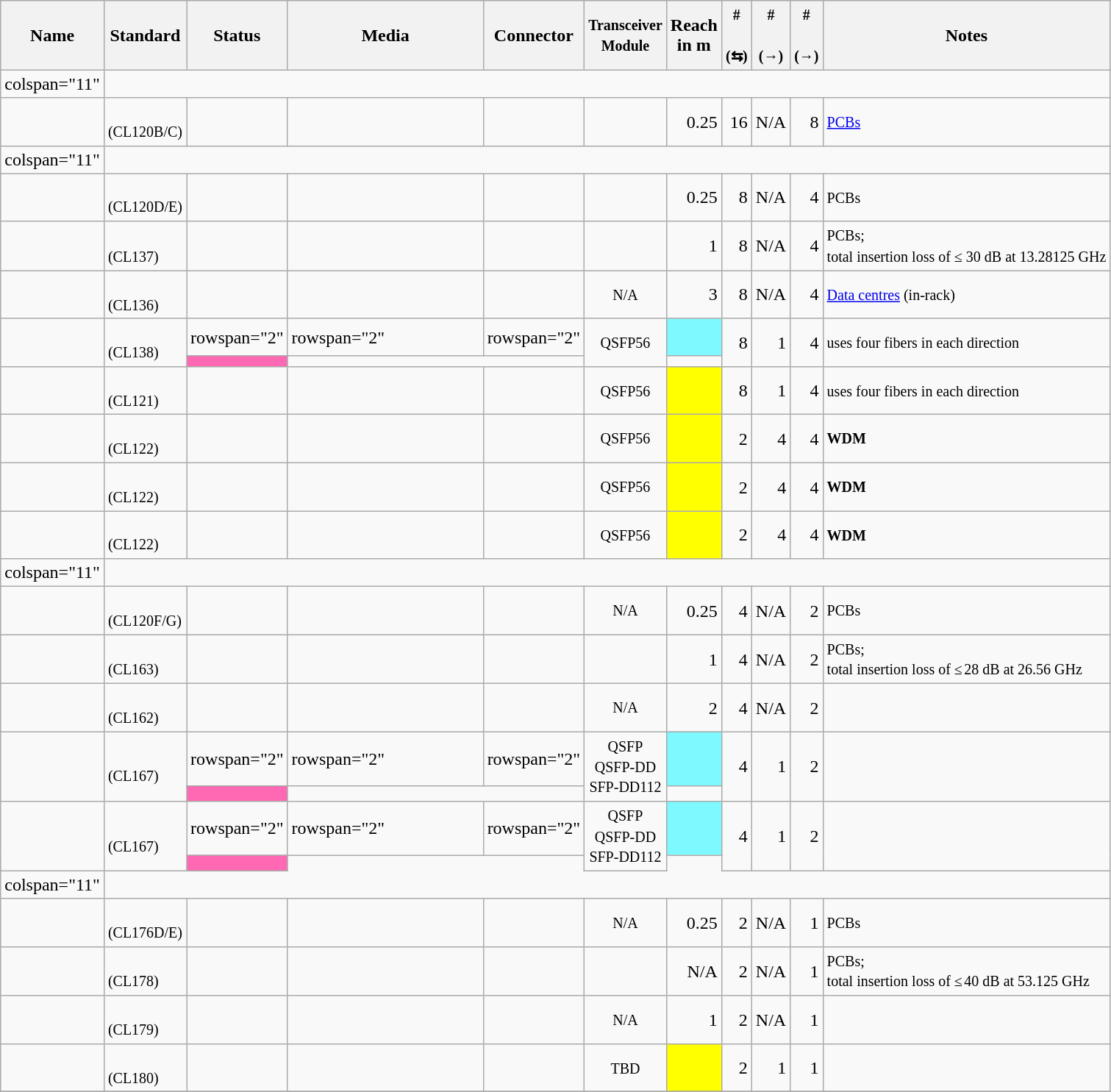<table class="wikitable" style="line-height:110%;">
<tr>
<th>Name</th>
<th>Standard</th>
<th>Status</th>
<th style="width: 170px;">Media</th>
<th>Connector</th>
<th><small>Transceiver<br>Module</small></th>
<th>Reach<br>in m</th>
<th><small>#<br><br>(⇆)</small></th>
<th><small>#<br><br>(→)</small></th>
<th><small>#<br><br>(→)</small></th>
<th>Notes</th>
</tr>
<tr>
<td>colspan="11"  </td>
</tr>
<tr>
<td></td>
<td><br><small>(CL120B/C)</small></td>
<td></td>
<td></td>
<td></td>
<td></td>
<td style="text-align:right;">0.25</td>
<td style="text-align:right;">16</td>
<td style="text-align:right;">N/A</td>
<td style="text-align:right;">8</td>
<td><small><a href='#'>PCBs</a></small></td>
</tr>
<tr>
<td>colspan="11"  </td>
</tr>
<tr>
<td></td>
<td><br><small>(CL120D/E)</small></td>
<td></td>
<td></td>
<td></td>
<td></td>
<td style="text-align:right;">0.25</td>
<td style="text-align:right;">8</td>
<td style="text-align:right;">N/A</td>
<td style="text-align:right;">4</td>
<td><small>PCBs</small></td>
</tr>
<tr>
<td></td>
<td><br><small>(CL137)</small></td>
<td></td>
<td></td>
<td></td>
<td></td>
<td style="text-align:right;">1</td>
<td style="text-align:right;">8</td>
<td style="text-align:right;">N/A</td>
<td style="text-align:right;">4</td>
<td><small>PCBs;<br>total insertion loss of ≤ 30 dB at 13.28125 GHz</small></td>
</tr>
<tr>
<td></td>
<td><br><small>(CL136)</small></td>
<td></td>
<td></td>
<td></td>
<td align="center"><small>N/A</small></td>
<td style="text-align:right;">3</td>
<td style="text-align:right;">8</td>
<td style="text-align:right;">N/A</td>
<td style="text-align:right;">4</td>
<td><small><a href='#'>Data centres</a> (in-rack)</small></td>
</tr>
<tr>
<td rowspan="2"></td>
<td rowspan="2"><br><small>(CL138)</small></td>
<td>rowspan="2" </td>
<td>rowspan="2" </td>
<td>rowspan="2" </td>
<td rowspan="2" align="center"><small>QSFP56</small></td>
<td style="background-color:#7DF9FF"></td>
<td rowspan="2" style="text-align:right;">8</td>
<td rowspan="2" style="text-align:right;">1</td>
<td rowspan="2" style="text-align:right;">4</td>
<td rowspan="2"><small>uses four fibers in each direction</small></td>
</tr>
<tr>
<td style="background-color:#FF69B4"></td>
</tr>
<tr>
<td></td>
<td><br><small>(CL121)</small></td>
<td></td>
<td></td>
<td></td>
<td align="center"><small>QSFP56</small></td>
<td style="background-color:yellow"></td>
<td style="text-align:right;">8</td>
<td style="text-align:right;">1</td>
<td style="text-align:right;">4</td>
<td><small>uses four fibers in each direction</small></td>
</tr>
<tr>
<td></td>
<td><br><small>(CL122)</small></td>
<td></td>
<td></td>
<td></td>
<td align="center"><small>QSFP56</small></td>
<td style="background-color:yellow"></td>
<td style="text-align:right;">2</td>
<td style="text-align:right;">4</td>
<td style="text-align:right;">4</td>
<td><small><strong>WDM</strong></small></td>
</tr>
<tr>
<td></td>
<td><br><small>(CL122)</small></td>
<td></td>
<td></td>
<td></td>
<td align="center"><small>QSFP56</small></td>
<td style="background-color:yellow"></td>
<td style="text-align:right;">2</td>
<td style="text-align:right;">4</td>
<td style="text-align:right;">4</td>
<td><small><strong>WDM</strong></small></td>
</tr>
<tr>
<td></td>
<td><br><small>(CL122)</small></td>
<td></td>
<td></td>
<td></td>
<td align="center"><small>QSFP56</small></td>
<td style="background-color:yellow"></td>
<td style="text-align:right;">2</td>
<td style="text-align:right;">4</td>
<td style="text-align:right;">4</td>
<td><small><strong>WDM</strong></small></td>
</tr>
<tr>
<td>colspan="11"  </td>
</tr>
<tr>
<td></td>
<td><br><small>(CL120F/G)</small></td>
<td></td>
<td></td>
<td></td>
<td align="center"><small>N/A</small></td>
<td style="text-align:right;">0.25</td>
<td style="text-align:right;">4</td>
<td style="text-align:right;">N/A</td>
<td style="text-align:right;">2</td>
<td><small>PCBs</small></td>
</tr>
<tr>
<td></td>
<td><br><small>(CL163)</small></td>
<td></td>
<td></td>
<td></td>
<td></td>
<td style="text-align:right;">1</td>
<td style="text-align:right;">4</td>
<td style="text-align:right;">N/A</td>
<td style="text-align:right;">2</td>
<td><small>PCBs;<br>total insertion loss of ≤ 28 dB at 26.56 GHz</small></td>
</tr>
<tr>
<td></td>
<td><br><small>(CL162)</small></td>
<td></td>
<td></td>
<td></td>
<td align="center"><small>N/A</small></td>
<td style="text-align:right;">2</td>
<td style="text-align:right;">4</td>
<td style="text-align:right;">N/A</td>
<td style="text-align:right;">2</td>
<td></td>
</tr>
<tr>
<td rowspan="2"></td>
<td rowspan="2"><br><small>(CL167)</small></td>
<td>rowspan="2" </td>
<td>rowspan="2" </td>
<td>rowspan="2" </td>
<td rowspan="2" align="center"><small>QSFP<br>QSFP-DD<br>SFP-DD112</small></td>
<td style="background-color:#7DF9FF"></td>
<td rowspan="2" style="text-align:right;">4</td>
<td rowspan="2" style="text-align:right;">1</td>
<td rowspan="2" style="text-align:right;">2</td>
<td rowspan="2" style="text-align:right;"></td>
</tr>
<tr>
<td style="background-color:#FF69B4"></td>
</tr>
<tr>
<td rowspan="2"></td>
<td rowspan="2"><br><small>(CL167)</small></td>
<td>rowspan="2" </td>
<td>rowspan="2" </td>
<td>rowspan="2" </td>
<td rowspan="2" align="center"><small>QSFP<br>QSFP-DD<br>SFP-DD112</small></td>
<td style="background-color:#7DF9FF"></td>
<td rowspan="2" style="text-align:right;">4</td>
<td rowspan="2" style="text-align:right;">1</td>
<td rowspan="2" style="text-align:right;">2</td>
<td rowspan="2" style="text-align:right;"></td>
</tr>
<tr>
<td style="background-color:#FF69B4"></td>
</tr>
<tr>
<td>colspan="11" </td>
</tr>
<tr>
<td></td>
<td><br><small>(CL176D/E)</small></td>
<td></td>
<td></td>
<td></td>
<td align="center"><small>N/A</small></td>
<td style="text-align:right;">0.25</td>
<td style="text-align:right;">2</td>
<td style="text-align:right;">N/A</td>
<td style="text-align:right;">1</td>
<td><small>PCBs</small></td>
</tr>
<tr>
<td></td>
<td><br><small>(CL178)</small></td>
<td></td>
<td></td>
<td></td>
<td></td>
<td style="text-align:right;">N/A</td>
<td style="text-align:right;">2</td>
<td style="text-align:right;">N/A</td>
<td style="text-align:right;">1</td>
<td><small>PCBs;<br>total insertion loss of ≤ 40 dB at 53.125 GHz</small></td>
</tr>
<tr>
<td></td>
<td><br><small>(CL179)</small></td>
<td></td>
<td></td>
<td></td>
<td align="center"><small>N/A</small></td>
<td style="text-align:right;">1</td>
<td style="text-align:right;">2</td>
<td style="text-align:right;">N/A</td>
<td style="text-align:right;">1</td>
<td></td>
</tr>
<tr>
<td></td>
<td><br><small>(CL180)</small></td>
<td></td>
<td></td>
<td></td>
<td align="center"><small>TBD</small></td>
<td style="background-color:#FFFF00"></td>
<td style="text-align:right;">2</td>
<td style="text-align:right;">1</td>
<td style="text-align:right;">1</td>
<td style="text-align:right;"></td>
</tr>
<tr>
</tr>
</table>
